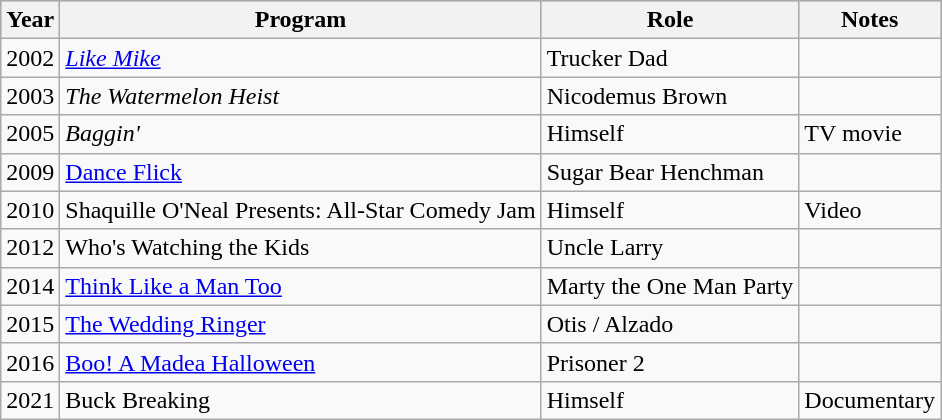<table class="wikitable">
<tr style="background:#b0c4de; text-align:center;">
<th>Year</th>
<th>Program</th>
<th>Role</th>
<th>Notes</th>
</tr>
<tr>
<td>2002</td>
<td><em><a href='#'>Like Mike</a></em></td>
<td>Trucker Dad</td>
<td></td>
</tr>
<tr>
<td>2003</td>
<td><em>The Watermelon Heist</em></td>
<td>Nicodemus Brown</td>
<td></td>
</tr>
<tr>
<td>2005</td>
<td><em>Baggin'</td>
<td>Himself</td>
<td>TV movie</td>
</tr>
<tr>
<td>2009</td>
<td></em><a href='#'>Dance Flick</a><em></td>
<td>Sugar Bear Henchman</td>
<td></td>
</tr>
<tr>
<td>2010</td>
<td></em>Shaquille O'Neal Presents: All-Star Comedy Jam<em></td>
<td>Himself</td>
<td>Video</td>
</tr>
<tr>
<td>2012</td>
<td></em>Who's Watching the Kids<em></td>
<td>Uncle Larry</td>
<td></td>
</tr>
<tr>
<td>2014</td>
<td></em><a href='#'>Think Like a Man Too</a><em></td>
<td>Marty the One Man Party</td>
<td></td>
</tr>
<tr>
<td>2015</td>
<td></em><a href='#'>The Wedding Ringer</a><em></td>
<td>Otis / Alzado</td>
<td></td>
</tr>
<tr>
<td>2016</td>
<td></em><a href='#'>Boo! A Madea Halloween</a><em></td>
<td>Prisoner 2</td>
<td></td>
</tr>
<tr>
<td>2021</td>
<td></em>Buck Breaking<em></td>
<td>Himself</td>
<td>Documentary</td>
</tr>
</table>
